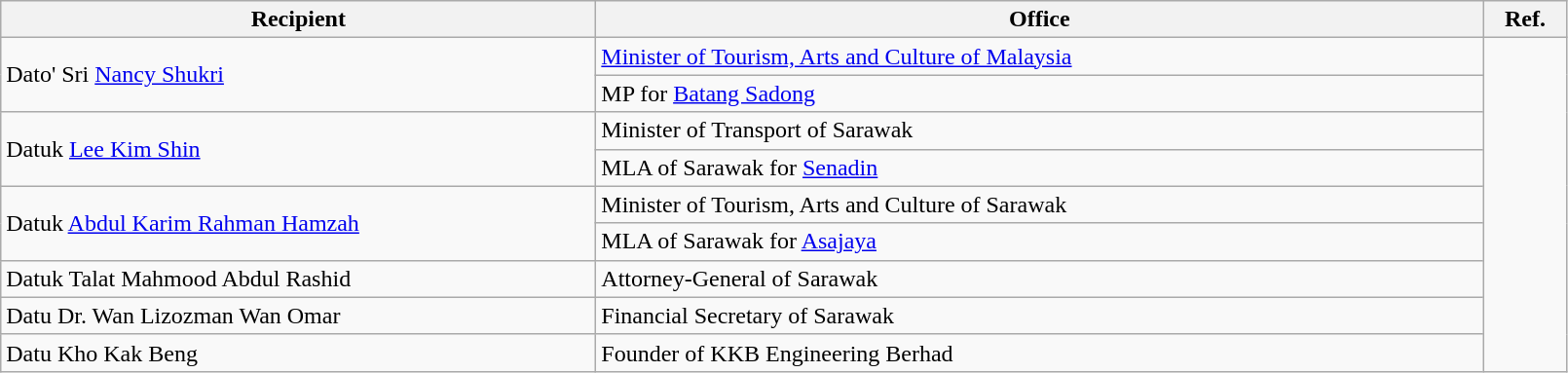<table class="wikitable">
<tr>
<th width=400>Recipient</th>
<th width=600>Office</th>
<th width=50>Ref.</th>
</tr>
<tr>
<td rowspan="2">Dato' Sri <a href='#'>Nancy Shukri</a></td>
<td><a href='#'>Minister of Tourism, Arts and Culture of Malaysia</a></td>
<td rowspan="9" align=center></td>
</tr>
<tr>
<td>MP for <a href='#'>Batang Sadong</a></td>
</tr>
<tr>
<td rowspan="2">Datuk <a href='#'>Lee Kim Shin</a></td>
<td>Minister of Transport of Sarawak</td>
</tr>
<tr>
<td>MLA of Sarawak for <a href='#'>Senadin</a></td>
</tr>
<tr>
<td rowspan="2">Datuk <a href='#'>Abdul Karim Rahman Hamzah</a></td>
<td>Minister of Tourism, Arts and Culture of Sarawak</td>
</tr>
<tr>
<td>MLA of Sarawak for <a href='#'>Asajaya</a></td>
</tr>
<tr>
<td>Datuk Talat Mahmood Abdul Rashid</td>
<td>Attorney-General of Sarawak</td>
</tr>
<tr>
<td>Datu Dr. Wan Lizozman Wan Omar</td>
<td>Financial Secretary of Sarawak</td>
</tr>
<tr>
<td>Datu Kho Kak Beng</td>
<td>Founder of KKB Engineering Berhad</td>
</tr>
</table>
